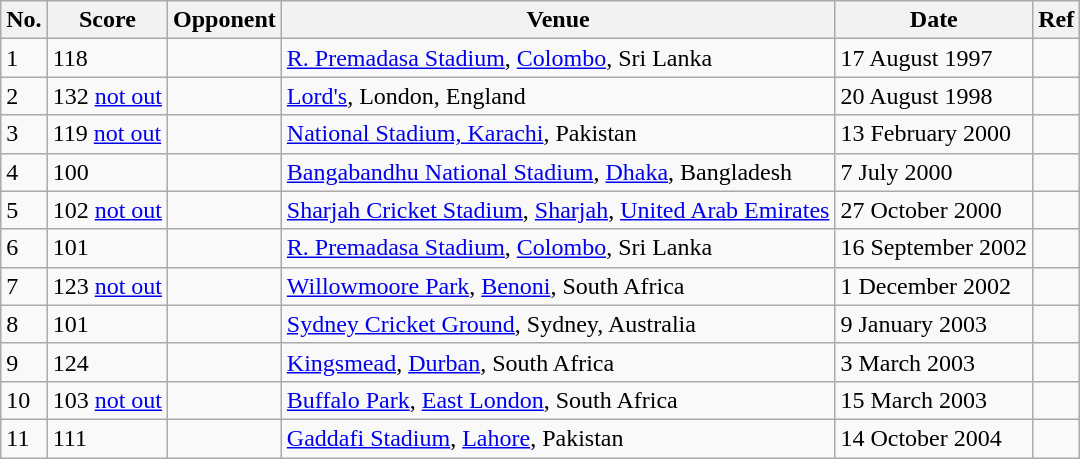<table class="wikitable">
<tr>
<th>No.</th>
<th>Score</th>
<th>Opponent</th>
<th>Venue</th>
<th>Date</th>
<th>Ref</th>
</tr>
<tr>
<td>1</td>
<td>118</td>
<td></td>
<td><a href='#'>R. Premadasa Stadium</a>, <a href='#'>Colombo</a>, Sri Lanka</td>
<td>17 August 1997</td>
<td></td>
</tr>
<tr>
<td>2</td>
<td>132 <a href='#'>not out</a></td>
<td></td>
<td><a href='#'>Lord's</a>, London, England</td>
<td>20 August 1998</td>
<td></td>
</tr>
<tr>
<td>3</td>
<td>119 <a href='#'>not out</a></td>
<td></td>
<td><a href='#'>National Stadium, Karachi</a>, Pakistan</td>
<td>13 February 2000</td>
<td></td>
</tr>
<tr>
<td>4</td>
<td>100</td>
<td></td>
<td><a href='#'>Bangabandhu National Stadium</a>, <a href='#'>Dhaka</a>, Bangladesh</td>
<td>7 July 2000</td>
<td></td>
</tr>
<tr>
<td>5</td>
<td>102 <a href='#'>not out</a></td>
<td></td>
<td><a href='#'>Sharjah Cricket Stadium</a>, <a href='#'>Sharjah</a>, <a href='#'>United Arab Emirates</a></td>
<td>27 October 2000</td>
<td></td>
</tr>
<tr>
<td>6</td>
<td>101</td>
<td></td>
<td><a href='#'>R. Premadasa Stadium</a>, <a href='#'>Colombo</a>, Sri Lanka</td>
<td>16 September 2002</td>
<td></td>
</tr>
<tr>
<td>7</td>
<td>123 <a href='#'>not out</a></td>
<td></td>
<td><a href='#'>Willowmoore Park</a>, <a href='#'>Benoni</a>, South Africa</td>
<td>1 December 2002</td>
<td></td>
</tr>
<tr>
<td>8</td>
<td>101</td>
<td></td>
<td><a href='#'>Sydney Cricket Ground</a>, Sydney, Australia</td>
<td>9 January 2003</td>
<td></td>
</tr>
<tr>
<td>9</td>
<td>124</td>
<td></td>
<td><a href='#'>Kingsmead</a>, <a href='#'>Durban</a>, South Africa</td>
<td>3 March 2003</td>
<td></td>
</tr>
<tr>
<td>10</td>
<td>103 <a href='#'>not out</a></td>
<td></td>
<td><a href='#'>Buffalo Park</a>, <a href='#'>East London</a>, South Africa</td>
<td>15 March 2003</td>
<td></td>
</tr>
<tr>
<td>11</td>
<td>111</td>
<td></td>
<td><a href='#'>Gaddafi Stadium</a>, <a href='#'>Lahore</a>, Pakistan</td>
<td>14 October 2004</td>
<td></td>
</tr>
</table>
